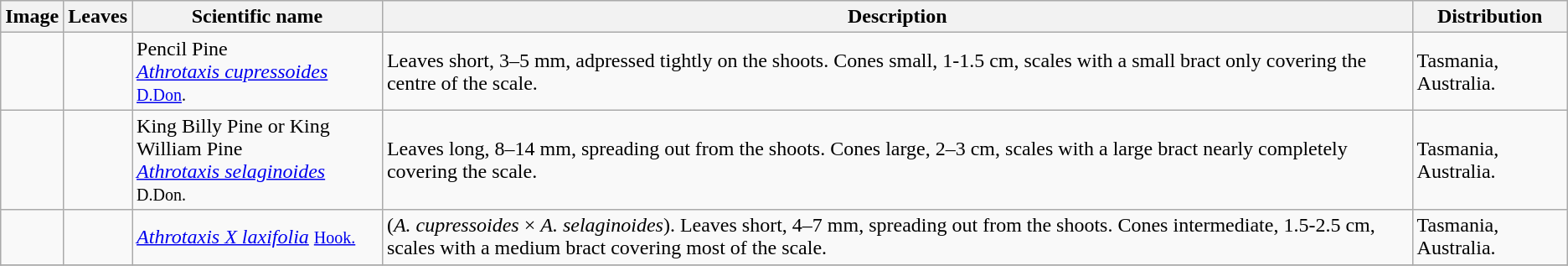<table class="wikitable">
<tr>
<th>Image</th>
<th>Leaves</th>
<th>Scientific name</th>
<th>Description</th>
<th>Distribution</th>
</tr>
<tr>
<td></td>
<td></td>
<td>Pencil Pine<br><em><a href='#'>Athrotaxis cupressoides</a></em> <small><a href='#'>D.Don</a>.</small></td>
<td>Leaves short, 3–5 mm, adpressed tightly on the shoots. Cones small, 1-1.5 cm, scales with a small bract only covering the centre of the scale.</td>
<td>Tasmania, Australia.</td>
</tr>
<tr>
<td></td>
<td></td>
<td>King Billy Pine or King William Pine<br><em><a href='#'>Athrotaxis selaginoides</a></em> <small>D.Don.</small></td>
<td>Leaves long, 8–14 mm, spreading out from the shoots. Cones large, 2–3 cm, scales with a large bract nearly completely covering the scale.</td>
<td>Tasmania, Australia.</td>
</tr>
<tr>
<td></td>
<td></td>
<td><em><a href='#'>Athrotaxis X laxifolia</a></em>  <small><a href='#'>Hook.</a></small></td>
<td>(<em>A. cupressoides</em> × <em>A. selaginoides</em>). Leaves short, 4–7 mm, spreading out from the shoots. Cones intermediate, 1.5-2.5 cm, scales with a medium bract covering most of the scale.</td>
<td>Tasmania, Australia.</td>
</tr>
<tr>
</tr>
</table>
